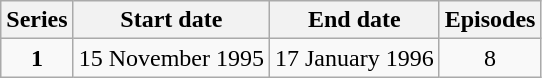<table class="wikitable" style="text-align:center;">
<tr>
<th>Series</th>
<th>Start date</th>
<th>End date</th>
<th>Episodes</th>
</tr>
<tr>
<td><strong>1</strong></td>
<td>15 November 1995</td>
<td>17 January 1996</td>
<td>8</td>
</tr>
</table>
